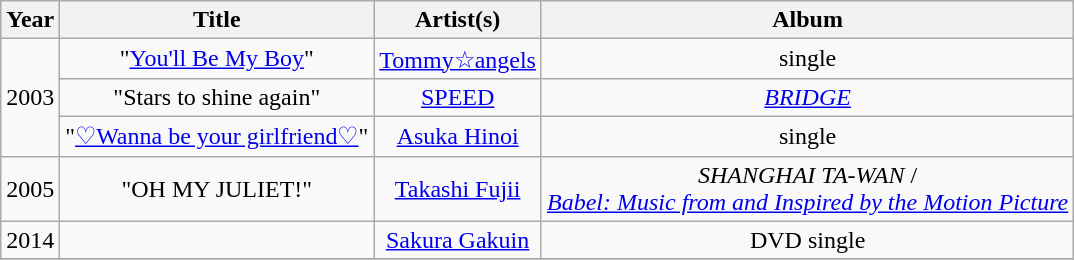<table class="wikitable plainrowheaders" style="text-align:center;">
<tr>
<th scope="col">Year</th>
<th scope="col">Title</th>
<th scope="col">Artist(s)</th>
<th scope="col">Album</th>
</tr>
<tr>
<td rowspan="3">2003</td>
<td rowspan="1">"<a href='#'>You'll Be My Boy</a>"</td>
<td rowspan="1"><a href='#'>Tommy☆angels</a></td>
<td rowspan="1">single</td>
</tr>
<tr>
<td rowspan="1">"Stars to shine again"</td>
<td rowspan="1"><a href='#'>SPEED</a></td>
<td rowspan="1"><em><a href='#'>BRIDGE</a></em></td>
</tr>
<tr>
<td rowspan="1">"<a href='#'>♡Wanna be your girlfriend♡</a>"</td>
<td rowspan="1"><a href='#'>Asuka Hinoi</a></td>
<td rowspan="1">single</td>
</tr>
<tr>
<td rowspan="1">2005</td>
<td rowspan="1">"OH MY JULIET!"</td>
<td rowspan="1"><a href='#'>Takashi Fujii</a></td>
<td rowspan="1"><em>SHANGHAI TA-WAN</em> /<br><em><a href='#'>Babel: Music from and Inspired by the Motion Picture</a></em></td>
</tr>
<tr>
<td rowspan="1">2014</td>
<td rowspan="1"></td>
<td rowspan="1"><a href='#'>Sakura Gakuin</a></td>
<td rowspan="1">DVD single</td>
</tr>
<tr>
</tr>
</table>
